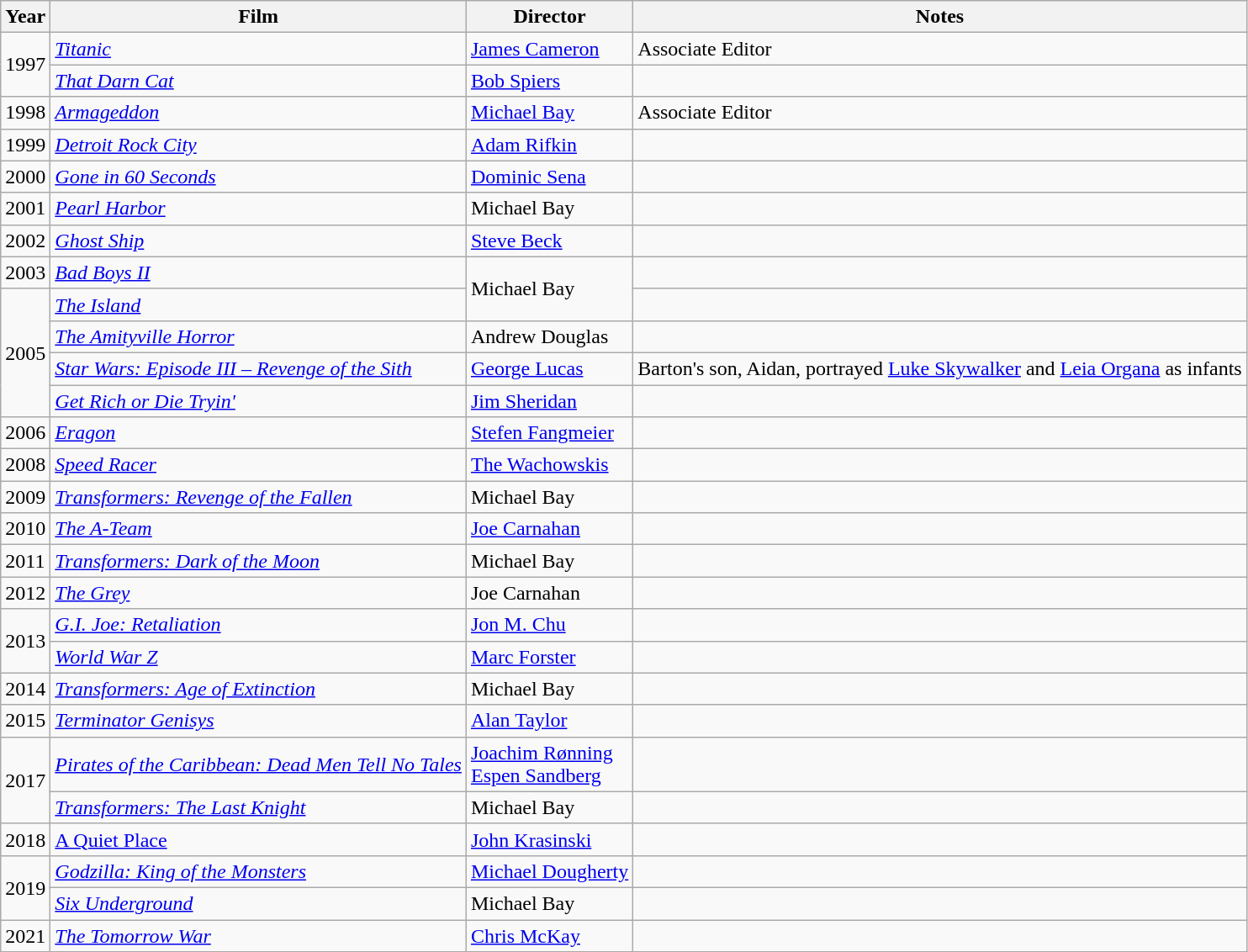<table class="wikitable">
<tr>
<th>Year</th>
<th>Film</th>
<th>Director</th>
<th>Notes</th>
</tr>
<tr>
<td rowspan=2>1997</td>
<td><em><a href='#'>Titanic</a></em></td>
<td><a href='#'>James Cameron</a></td>
<td>Associate Editor</td>
</tr>
<tr>
<td><em><a href='#'>That Darn Cat</a></em></td>
<td><a href='#'>Bob Spiers</a></td>
<td></td>
</tr>
<tr>
<td>1998</td>
<td><em><a href='#'>Armageddon</a></em></td>
<td><a href='#'>Michael Bay</a></td>
<td>Associate Editor</td>
</tr>
<tr>
<td>1999</td>
<td><em><a href='#'>Detroit Rock City</a></em></td>
<td><a href='#'>Adam Rifkin</a></td>
<td></td>
</tr>
<tr>
<td>2000</td>
<td><em><a href='#'>Gone in 60 Seconds</a></em></td>
<td><a href='#'>Dominic Sena</a></td>
<td></td>
</tr>
<tr>
<td>2001</td>
<td><em><a href='#'>Pearl Harbor</a></em></td>
<td>Michael Bay</td>
<td></td>
</tr>
<tr>
<td>2002</td>
<td><em><a href='#'>Ghost Ship</a></em></td>
<td><a href='#'>Steve Beck</a></td>
<td></td>
</tr>
<tr>
<td>2003</td>
<td><em><a href='#'>Bad Boys II</a></em></td>
<td rowspan=2>Michael Bay</td>
<td></td>
</tr>
<tr>
<td rowspan=4>2005</td>
<td><em><a href='#'>The Island</a></em></td>
<td></td>
</tr>
<tr>
<td><em><a href='#'>The Amityville Horror</a></em></td>
<td>Andrew Douglas</td>
<td></td>
</tr>
<tr>
<td><em><a href='#'>Star Wars: Episode III – Revenge of the Sith</a></em></td>
<td><a href='#'>George Lucas</a></td>
<td>Barton's son, Aidan, portrayed <a href='#'>Luke Skywalker</a> and <a href='#'>Leia Organa</a> as infants</td>
</tr>
<tr>
<td><em><a href='#'>Get Rich or Die Tryin'</a></em></td>
<td><a href='#'>Jim Sheridan</a></td>
<td></td>
</tr>
<tr>
<td>2006</td>
<td><em><a href='#'>Eragon</a></em></td>
<td><a href='#'>Stefen Fangmeier</a></td>
<td></td>
</tr>
<tr>
<td>2008</td>
<td><em><a href='#'>Speed Racer</a></em></td>
<td><a href='#'>The Wachowskis</a></td>
<td></td>
</tr>
<tr>
<td>2009</td>
<td><em><a href='#'>Transformers: Revenge of the Fallen</a></em></td>
<td>Michael Bay</td>
<td></td>
</tr>
<tr>
<td>2010</td>
<td><em><a href='#'>The A-Team</a></em></td>
<td><a href='#'>Joe Carnahan</a></td>
<td></td>
</tr>
<tr>
<td>2011</td>
<td><em><a href='#'>Transformers: Dark of the Moon</a></em></td>
<td>Michael Bay</td>
<td></td>
</tr>
<tr>
<td>2012</td>
<td><em><a href='#'>The Grey</a></em></td>
<td>Joe Carnahan</td>
<td></td>
</tr>
<tr>
<td rowspan=2>2013</td>
<td><em><a href='#'>G.I. Joe: Retaliation</a></em></td>
<td><a href='#'>Jon M. Chu</a></td>
<td></td>
</tr>
<tr>
<td><em><a href='#'>World War Z</a></em></td>
<td><a href='#'>Marc Forster</a></td>
<td></td>
</tr>
<tr>
<td>2014</td>
<td><em><a href='#'>Transformers: Age of Extinction</a></em></td>
<td>Michael Bay</td>
<td></td>
</tr>
<tr>
<td>2015</td>
<td><em><a href='#'>Terminator Genisys</a></em></td>
<td><a href='#'>Alan Taylor</a></td>
<td></td>
</tr>
<tr>
<td rowspan=2>2017</td>
<td><em><a href='#'>Pirates of the Caribbean: Dead Men Tell No Tales</a></em></td>
<td><a href='#'>Joachim Rønning</a><br><a href='#'>Espen Sandberg</a></td>
<td></td>
</tr>
<tr>
<td><em><a href='#'>Transformers: The Last Knight</a></em></td>
<td>Michael Bay</td>
<td></td>
</tr>
<tr>
<td>2018</td>
<td><a href='#'>A Quiet Place</a></td>
<td><a href='#'>John Krasinski</a></td>
<td></td>
</tr>
<tr>
<td rowspan=2>2019</td>
<td><em><a href='#'>Godzilla: King of the Monsters</a></em></td>
<td><a href='#'>Michael Dougherty</a></td>
<td></td>
</tr>
<tr>
<td><em><a href='#'>Six Underground</a></em></td>
<td>Michael Bay</td>
<td></td>
</tr>
<tr>
<td>2021</td>
<td><em><a href='#'>The Tomorrow War</a></em></td>
<td><a href='#'>Chris McKay</a></td>
<td></td>
</tr>
<tr>
</tr>
</table>
